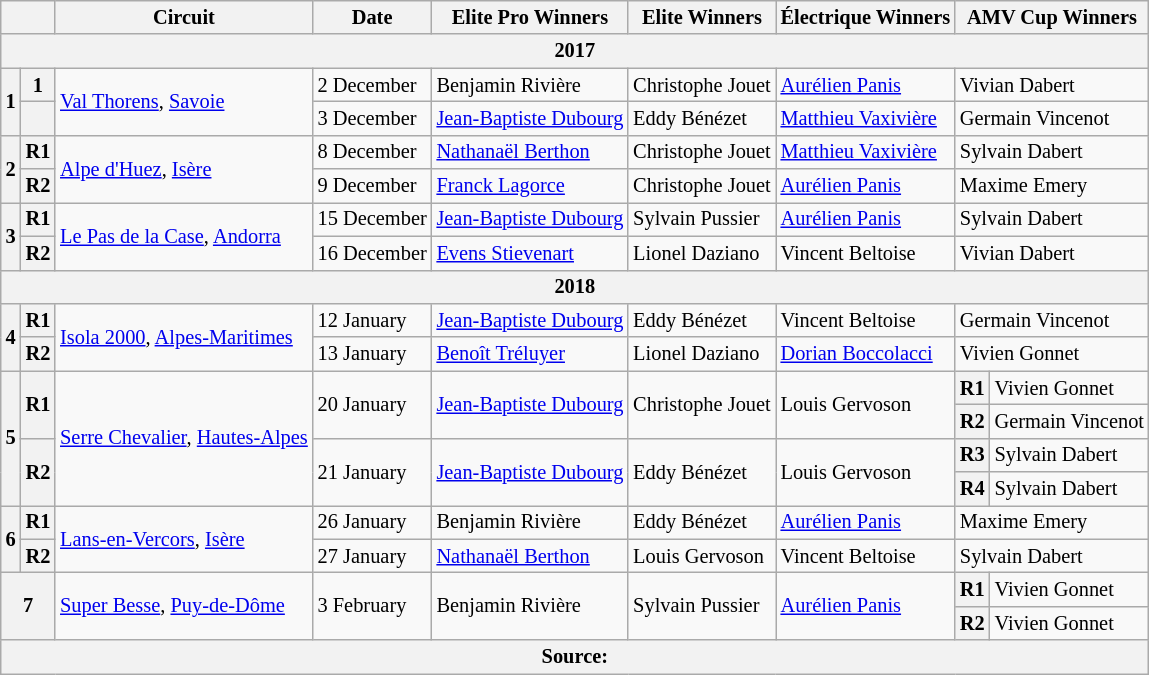<table class="wikitable" style="font-size: 85%">
<tr>
<th colspan=2></th>
<th>Circuit</th>
<th>Date</th>
<th>Elite Pro Winners</th>
<th>Elite Winners</th>
<th>Électrique Winners</th>
<th colspan=2>AMV Cup Winners</th>
</tr>
<tr>
<th align=center colspan=9>2017</th>
</tr>
<tr>
<th rowspan=2>1</th>
<th>1</th>
<td rowspan=2> <a href='#'>Val Thorens</a>, <a href='#'>Savoie</a></td>
<td>2 December</td>
<td> Benjamin Rivière</td>
<td> Christophe Jouet</td>
<td> <a href='#'>Aurélien Panis</a></td>
<td colspan=2> Vivian Dabert</td>
</tr>
<tr>
<th></th>
<td>3 December</td>
<td> <a href='#'>Jean-Baptiste Dubourg</a></td>
<td> Eddy Bénézet</td>
<td> <a href='#'>Matthieu Vaxivière</a></td>
<td colspan=2> Germain Vincenot</td>
</tr>
<tr>
<th rowspan=2>2</th>
<th>R1</th>
<td rowspan=2> <a href='#'>Alpe d'Huez</a>, <a href='#'>Isère</a></td>
<td>8 December</td>
<td> <a href='#'>Nathanaël Berthon</a></td>
<td> Christophe Jouet</td>
<td> <a href='#'>Matthieu Vaxivière</a></td>
<td colspan=2> Sylvain Dabert</td>
</tr>
<tr>
<th>R2</th>
<td>9 December</td>
<td> <a href='#'>Franck Lagorce</a></td>
<td> Christophe Jouet</td>
<td> <a href='#'>Aurélien Panis</a></td>
<td colspan=2> Maxime Emery</td>
</tr>
<tr>
<th rowspan=2>3</th>
<th>R1</th>
<td rowspan=2> <a href='#'>Le Pas de la Case</a>, <a href='#'>Andorra</a></td>
<td>15 December</td>
<td> <a href='#'>Jean-Baptiste Dubourg</a></td>
<td> Sylvain Pussier</td>
<td> <a href='#'>Aurélien Panis</a></td>
<td colspan=2> Sylvain Dabert</td>
</tr>
<tr>
<th>R2</th>
<td>16 December</td>
<td> <a href='#'>Evens Stievenart</a></td>
<td> Lionel Daziano</td>
<td> Vincent Beltoise</td>
<td colspan=2> Vivian Dabert</td>
</tr>
<tr>
<th align=center colspan=9>2018</th>
</tr>
<tr>
<th rowspan=2>4</th>
<th>R1</th>
<td rowspan=2> <a href='#'>Isola 2000</a>, <a href='#'>Alpes-Maritimes</a></td>
<td>12 January</td>
<td> <a href='#'>Jean-Baptiste Dubourg</a></td>
<td> Eddy Bénézet</td>
<td> Vincent Beltoise</td>
<td colspan=2> Germain Vincenot</td>
</tr>
<tr>
<th>R2</th>
<td>13 January</td>
<td> <a href='#'>Benoît Tréluyer</a></td>
<td> Lionel Daziano</td>
<td> <a href='#'>Dorian Boccolacci</a></td>
<td colspan=2> Vivien Gonnet</td>
</tr>
<tr>
<th rowspan=4>5</th>
<th rowspan=2>R1</th>
<td rowspan=4> <a href='#'>Serre Chevalier</a>, <a href='#'>Hautes-Alpes</a></td>
<td rowspan=2>20 January</td>
<td rowspan=2> <a href='#'>Jean-Baptiste Dubourg</a></td>
<td rowspan=2> Christophe Jouet</td>
<td rowspan=2> Louis Gervoson</td>
<th>R1</th>
<td> Vivien Gonnet</td>
</tr>
<tr>
<th>R2</th>
<td> Germain Vincenot</td>
</tr>
<tr>
<th rowspan=2>R2</th>
<td rowspan=2>21 January</td>
<td rowspan=2> <a href='#'>Jean-Baptiste Dubourg</a></td>
<td rowspan=2> Eddy Bénézet</td>
<td rowspan=2> Louis Gervoson</td>
<th>R3</th>
<td> Sylvain Dabert</td>
</tr>
<tr>
<th>R4</th>
<td> Sylvain Dabert</td>
</tr>
<tr>
<th rowspan=2>6</th>
<th>R1</th>
<td rowspan=2> <a href='#'>Lans-en-Vercors</a>, <a href='#'>Isère</a></td>
<td>26 January</td>
<td> Benjamin Rivière</td>
<td> Eddy Bénézet</td>
<td> <a href='#'>Aurélien Panis</a></td>
<td colspan=2> Maxime Emery</td>
</tr>
<tr>
<th>R2</th>
<td>27 January</td>
<td> <a href='#'>Nathanaël Berthon</a></td>
<td> Louis Gervoson</td>
<td> Vincent Beltoise</td>
<td colspan=2> Sylvain Dabert</td>
</tr>
<tr>
<th rowspan=2 colspan=2>7</th>
<td rowspan=2> <a href='#'>Super Besse</a>, <a href='#'>Puy-de-Dôme</a></td>
<td rowspan=2>3 February</td>
<td rowspan=2> Benjamin Rivière</td>
<td rowspan=2> Sylvain Pussier</td>
<td rowspan=2> <a href='#'>Aurélien Panis</a></td>
<th>R1</th>
<td> Vivien Gonnet</td>
</tr>
<tr>
<th>R2</th>
<td> Vivien Gonnet</td>
</tr>
<tr>
<th colspan=9>Source:</th>
</tr>
</table>
